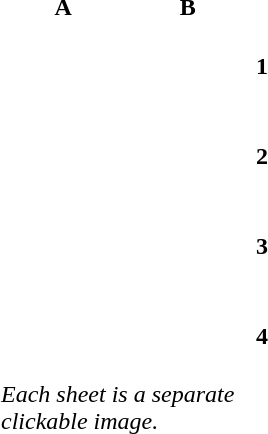<table border="0" cellpadding="0" cellspacing="0">
<tr>
<th>A</th>
<th>B</th>
</tr>
<tr>
</tr>
<tr style="height: 60px;">
<th style="width: 83px;"></th>
<th style="width: 83px;"></th>
<th> 1</th>
</tr>
<tr style="height: 60px;">
<td></td>
<td></td>
<th> 2</th>
</tr>
<tr style="height: 60px;">
<td></td>
<td></td>
<th> 3</th>
</tr>
<tr style="height: 60px;">
<td></td>
<td></td>
<th> 4</th>
</tr>
<tr>
<td colspan="2"><em>Each sheet is a separate clickable image.</em></td>
</tr>
</table>
